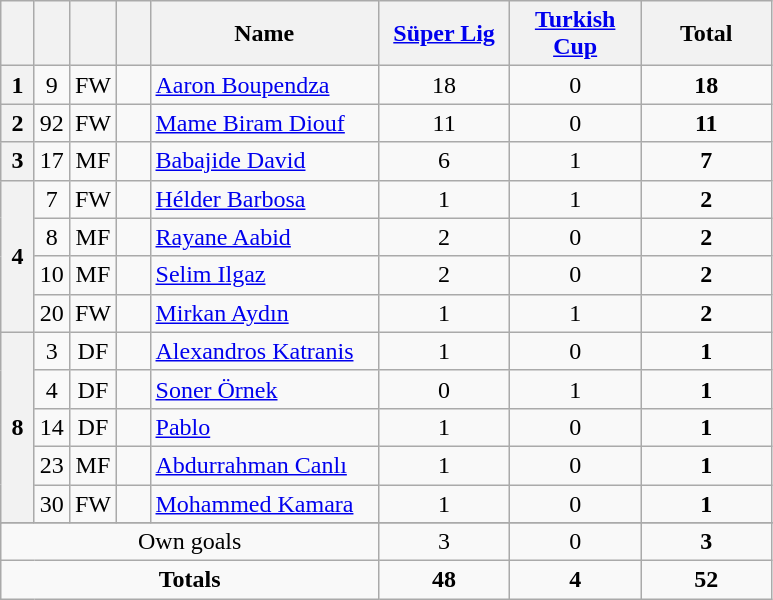<table class="wikitable" style="text-align:center">
<tr>
<th width=15></th>
<th width=15></th>
<th width=15></th>
<th width=15></th>
<th width=145>Name</th>
<th width=80><a href='#'>Süper Lig</a></th>
<th width=80><a href='#'>Turkish Cup</a></th>
<th width=80>Total</th>
</tr>
<tr>
<th rowspan="1">1</th>
<td>9</td>
<td>FW</td>
<td></td>
<td align=left><a href='#'>Aaron Boupendza</a></td>
<td>18</td>
<td>0</td>
<td><strong>18</strong></td>
</tr>
<tr>
<th rowspan="1">2</th>
<td>92</td>
<td>FW</td>
<td></td>
<td align=left><a href='#'>Mame Biram Diouf</a></td>
<td>11</td>
<td>0</td>
<td><strong>11</strong></td>
</tr>
<tr>
<th rowspan="1">3</th>
<td>17</td>
<td>MF</td>
<td></td>
<td align=left><a href='#'>Babajide David</a></td>
<td>6</td>
<td>1</td>
<td><strong>7</strong></td>
</tr>
<tr>
<th rowspan="4">4</th>
<td>7</td>
<td>FW</td>
<td></td>
<td align=left><a href='#'>Hélder Barbosa</a></td>
<td>1</td>
<td>1</td>
<td><strong>2</strong></td>
</tr>
<tr>
<td>8</td>
<td>MF</td>
<td></td>
<td align=left><a href='#'>Rayane Aabid</a></td>
<td>2</td>
<td>0</td>
<td><strong>2</strong></td>
</tr>
<tr>
<td>10</td>
<td>MF</td>
<td></td>
<td align=left><a href='#'>Selim Ilgaz</a></td>
<td>2</td>
<td>0</td>
<td><strong>2</strong></td>
</tr>
<tr>
<td>20</td>
<td>FW</td>
<td></td>
<td align=left><a href='#'>Mirkan Aydın</a></td>
<td>1</td>
<td>1</td>
<td><strong>2</strong></td>
</tr>
<tr>
<th rowspan="5">8</th>
<td>3</td>
<td>DF</td>
<td></td>
<td align=left><a href='#'>Alexandros Katranis</a></td>
<td>1</td>
<td>0</td>
<td><strong>1</strong></td>
</tr>
<tr>
<td>4</td>
<td>DF</td>
<td></td>
<td align=left><a href='#'>Soner Örnek</a></td>
<td>0</td>
<td>1</td>
<td><strong>1</strong></td>
</tr>
<tr>
<td>14</td>
<td>DF</td>
<td></td>
<td align=left><a href='#'>Pablo</a></td>
<td>1</td>
<td>0</td>
<td><strong>1</strong></td>
</tr>
<tr>
<td>23</td>
<td>MF</td>
<td></td>
<td align=left><a href='#'>Abdurrahman Canlı</a></td>
<td>1</td>
<td>0</td>
<td><strong>1</strong></td>
</tr>
<tr>
<td>30</td>
<td>FW</td>
<td></td>
<td align=left><a href='#'>Mohammed Kamara</a></td>
<td>1</td>
<td>0</td>
<td><strong>1</strong></td>
</tr>
<tr>
</tr>
<tr class="sortbottom">
<td colspan=5>Own goals</td>
<td>3</td>
<td>0</td>
<td><strong>3</strong></td>
</tr>
<tr>
<td colspan=5><strong>Totals</strong></td>
<td><strong>48</strong></td>
<td><strong>4</strong></td>
<td><strong>52</strong></td>
</tr>
</table>
